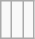<table class="wikitable">
<tr>
<td><br></td>
<td><br></td>
<td><br></td>
</tr>
</table>
